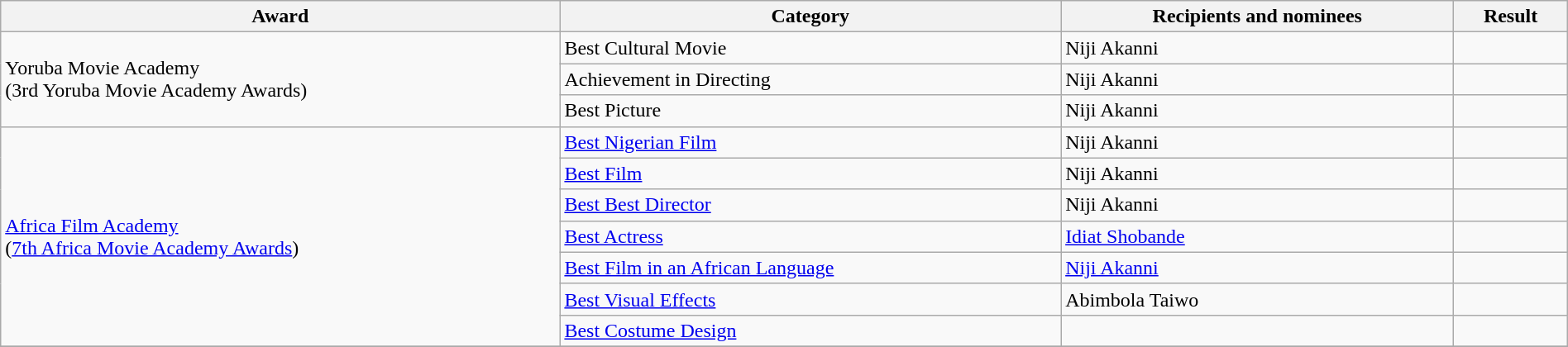<table class="wikitable sortable" style="width:100%">
<tr>
<th>Award</th>
<th>Category</th>
<th>Recipients and nominees</th>
<th>Result</th>
</tr>
<tr>
<td rowspan=3>Yoruba Movie Academy <br> (3rd Yoruba Movie Academy Awards)</td>
<td>Best Cultural Movie</td>
<td>Niji Akanni</td>
<td></td>
</tr>
<tr>
<td>Achievement in Directing</td>
<td>Niji Akanni</td>
<td></td>
</tr>
<tr>
<td>Best Picture</td>
<td>Niji Akanni</td>
<td></td>
</tr>
<tr>
<td rowspan=7><a href='#'>Africa Film Academy</a> <br> (<a href='#'>7th Africa Movie Academy Awards</a>)</td>
<td><a href='#'>Best Nigerian Film</a></td>
<td>Niji Akanni</td>
<td></td>
</tr>
<tr>
<td><a href='#'>Best Film</a></td>
<td>Niji Akanni</td>
<td></td>
</tr>
<tr>
<td><a href='#'>Best Best Director</a></td>
<td>Niji Akanni</td>
<td></td>
</tr>
<tr>
<td><a href='#'>Best Actress</a></td>
<td><a href='#'>Idiat Shobande</a></td>
<td></td>
</tr>
<tr>
<td><a href='#'>Best Film in an African Language</a></td>
<td><a href='#'>Niji Akanni</a></td>
<td></td>
</tr>
<tr>
<td><a href='#'>Best Visual Effects</a></td>
<td>Abimbola Taiwo</td>
<td></td>
</tr>
<tr>
<td><a href='#'>Best Costume Design</a></td>
<td></td>
<td></td>
</tr>
<tr>
</tr>
</table>
